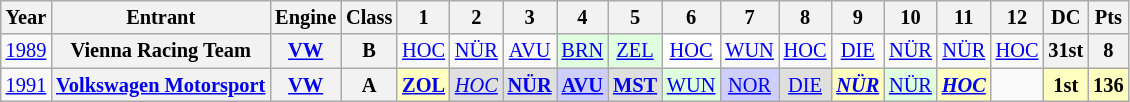<table class="wikitable" style="text-align:center; font-size:85%">
<tr>
<th>Year</th>
<th>Entrant</th>
<th>Engine</th>
<th>Class</th>
<th>1</th>
<th>2</th>
<th>3</th>
<th>4</th>
<th>5</th>
<th>6</th>
<th>7</th>
<th>8</th>
<th>9</th>
<th>10</th>
<th>11</th>
<th>12</th>
<th>DC</th>
<th>Pts</th>
</tr>
<tr>
<td><a href='#'>1989</a></td>
<th nowrap>Vienna Racing Team</th>
<th><a href='#'>VW</a></th>
<th>B</th>
<td><a href='#'>HOC</a></td>
<td><a href='#'>NÜR</a></td>
<td><a href='#'>AVU</a></td>
<td style="background:#DFFFDF;"><a href='#'>BRN</a><br></td>
<td style="background:#DFFFDF;"><a href='#'>ZEL</a><br></td>
<td style="background:#FFFFFF;"><a href='#'>HOC</a><br></td>
<td><a href='#'>WUN</a></td>
<td><a href='#'>HOC</a></td>
<td><a href='#'>DIE</a></td>
<td><a href='#'>NÜR</a></td>
<td><a href='#'>NÜR</a></td>
<td><a href='#'>HOC</a></td>
<th>31st</th>
<th>8</th>
</tr>
<tr>
<td><a href='#'>1991</a></td>
<th><a href='#'>Volkswagen Motorsport</a></th>
<th><strong><a href='#'>VW</a></strong></th>
<th>A</th>
<td style="background:#FFFFBF;"><strong><a href='#'>ZOL</a></strong><br></td>
<td style="background:#DFDFDF;"><em><a href='#'>HOC</a></em><br></td>
<td style="background:#DFDFDF;"><strong><a href='#'>NÜR</a></strong><br></td>
<td style="background:#CFCFFF;"><strong><a href='#'>AVU</a></strong><br></td>
<td style="background:#DFDFDF;"><strong><a href='#'>MST</a></strong><br></td>
<td style="background:#DFFFDF;"><a href='#'>WUN</a><br></td>
<td style="background:#CFCFFF;"><a href='#'>NOR</a><br></td>
<td style="background:#DFDFDF;"><a href='#'>DIE</a><br></td>
<td style="background:#FFFFBF;"><strong><em><a href='#'>NÜR</a></em></strong><br></td>
<td style="background:#DFFFDF;"><a href='#'>NÜR</a><br></td>
<td style="background:#FFFFBF;"><strong><em><a href='#'>HOC</a></em></strong><br></td>
<td></td>
<th style="background:#FFFFBF;">1st</th>
<th style="background:#FFFFBF;">136</th>
</tr>
</table>
